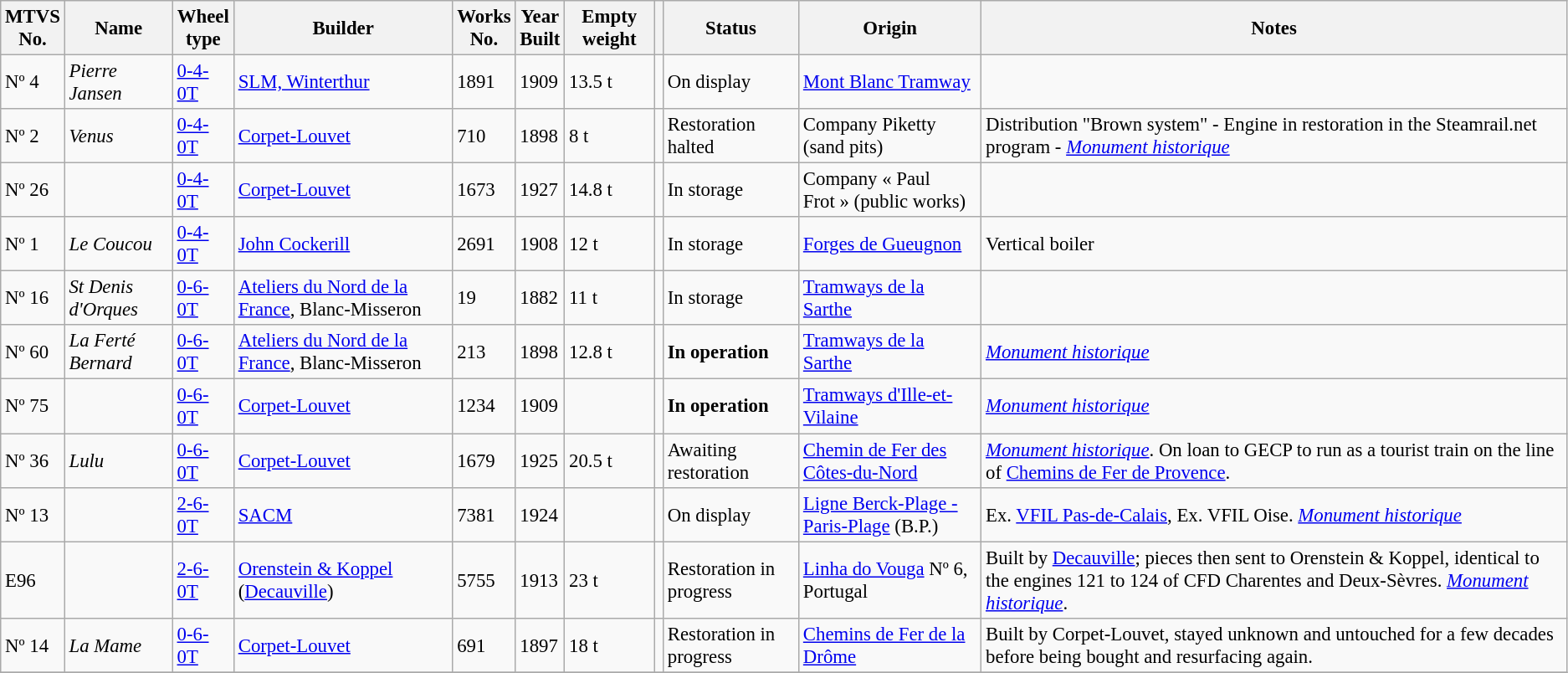<table class="wikitable" style="font-size: 95%;">
<tr>
<th>MTVS<br>No.</th>
<th>Name</th>
<th>Wheel<br>type</th>
<th>Builder</th>
<th>Works<br>No.</th>
<th>Year<br>Built</th>
<th>Empty weight</th>
<th></th>
<th>Status</th>
<th>Origin</th>
<th>Notes</th>
</tr>
<tr>
<td>Nº 4</td>
<td><em>Pierre Jansen</em></td>
<td><a href='#'>0-4-0T</a></td>
<td><a href='#'>SLM, Winterthur</a></td>
<td>1891</td>
<td>1909</td>
<td>13.5 t</td>
<td></td>
<td>On display</td>
<td><a href='#'>Mont Blanc Tramway</a></td>
<td></td>
</tr>
<tr>
<td>Nº 2</td>
<td><em>Venus</em></td>
<td><a href='#'>0-4-0T</a></td>
<td><a href='#'>Corpet-Louvet</a></td>
<td>710</td>
<td>1898</td>
<td>8 t</td>
<td></td>
<td>Restoration halted</td>
<td>Company Piketty (sand pits)</td>
<td>Distribution "Brown system" - Engine in restoration in the Steamrail.net program - <em><a href='#'>Monument historique</a></em></td>
</tr>
<tr>
<td>Nº 26</td>
<td></td>
<td><a href='#'>0-4-0T</a></td>
<td><a href='#'>Corpet-Louvet</a></td>
<td>1673</td>
<td>1927</td>
<td>14.8 t</td>
<td></td>
<td>In storage</td>
<td>Company « Paul Frot » (public works)</td>
<td></td>
</tr>
<tr>
<td>Nº 1</td>
<td><em>Le Coucou</em></td>
<td><a href='#'>0-4-0T</a></td>
<td><a href='#'>John Cockerill</a></td>
<td>2691</td>
<td>1908</td>
<td>12 t</td>
<td></td>
<td>In storage</td>
<td><a href='#'>Forges de Gueugnon</a></td>
<td>Vertical boiler</td>
</tr>
<tr>
<td>Nº 16</td>
<td><em> St Denis d'Orques </em></td>
<td><a href='#'>0-6-0T</a></td>
<td><a href='#'>Ateliers du Nord de la France</a>, Blanc-Misseron</td>
<td>19</td>
<td>1882</td>
<td>11 t</td>
<td></td>
<td>In storage</td>
<td><a href='#'>Tramways de la Sarthe</a></td>
<td></td>
</tr>
<tr>
<td>Nº 60</td>
<td><em>La Ferté Bernard </em></td>
<td><a href='#'>0-6-0T</a></td>
<td><a href='#'>Ateliers du Nord de la France</a>, Blanc-Misseron</td>
<td>213</td>
<td>1898</td>
<td>12.8 t</td>
<td></td>
<td><strong>In operation</strong></td>
<td><a href='#'>Tramways de la Sarthe</a></td>
<td><em><a href='#'>Monument historique</a></em></td>
</tr>
<tr>
<td>Nº 75</td>
<td></td>
<td><a href='#'>0-6-0T</a></td>
<td><a href='#'>Corpet-Louvet</a></td>
<td>1234</td>
<td>1909</td>
<td></td>
<td></td>
<td><strong>In operation</strong></td>
<td><a href='#'>Tramways d'Ille-et-Vilaine</a></td>
<td><em><a href='#'>Monument historique</a></em></td>
</tr>
<tr>
<td>Nº 36</td>
<td><em>Lulu</em></td>
<td><a href='#'>0-6-0T</a></td>
<td><a href='#'>Corpet-Louvet</a></td>
<td>1679</td>
<td>1925</td>
<td>20.5 t</td>
<td></td>
<td>Awaiting restoration</td>
<td><a href='#'>Chemin de Fer des Côtes-du-Nord</a></td>
<td><em><a href='#'>Monument historique</a></em>. On loan to GECP to run as a tourist train on the line of <a href='#'>Chemins de Fer de Provence</a>.</td>
</tr>
<tr>
<td>Nº 13</td>
<td></td>
<td><a href='#'>2-6-0T</a></td>
<td><a href='#'>SACM</a></td>
<td>7381</td>
<td>1924</td>
<td></td>
<td></td>
<td>On display</td>
<td><a href='#'>Ligne Berck-Plage - Paris-Plage</a> (B.P.)</td>
<td>Ex. <a href='#'>VFIL Pas-de-Calais</a>, Ex. VFIL Oise. <em><a href='#'>Monument historique</a></em></td>
</tr>
<tr>
<td>E96</td>
<td></td>
<td><a href='#'>2-6-0T</a></td>
<td><a href='#'>Orenstein & Koppel</a> (<a href='#'>Decauville</a>)</td>
<td>5755</td>
<td>1913</td>
<td>23 t</td>
<td></td>
<td>Restoration in progress</td>
<td><a href='#'>Linha do Vouga</a> Nº 6, Portugal</td>
<td>Built by <a href='#'>Decauville</a>; pieces then sent to Orenstein & Koppel, identical to the engines 121 to 124 of CFD Charentes and Deux-Sèvres. <em><a href='#'>Monument historique</a></em>.</td>
</tr>
<tr>
<td>Nº 14</td>
<td><em>La Mame</em></td>
<td><a href='#'>0-6-0T</a></td>
<td><a href='#'>Corpet-Louvet</a></td>
<td>691</td>
<td>1897</td>
<td>18 t</td>
<td></td>
<td>Restoration in progress</td>
<td><a href='#'>Chemins de Fer de la Drôme</a></td>
<td>Built by Corpet-Louvet, stayed unknown and untouched for a few decades before being bought and resurfacing again.</td>
</tr>
<tr>
</tr>
</table>
